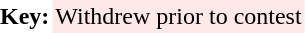<table border="0" cellspacing="0" cellpadding="2">
<tr>
<td><strong>Key:</strong></td>
<td align="center" bgcolor=#FFE8E8>Withdrew prior to contest</td>
</tr>
</table>
